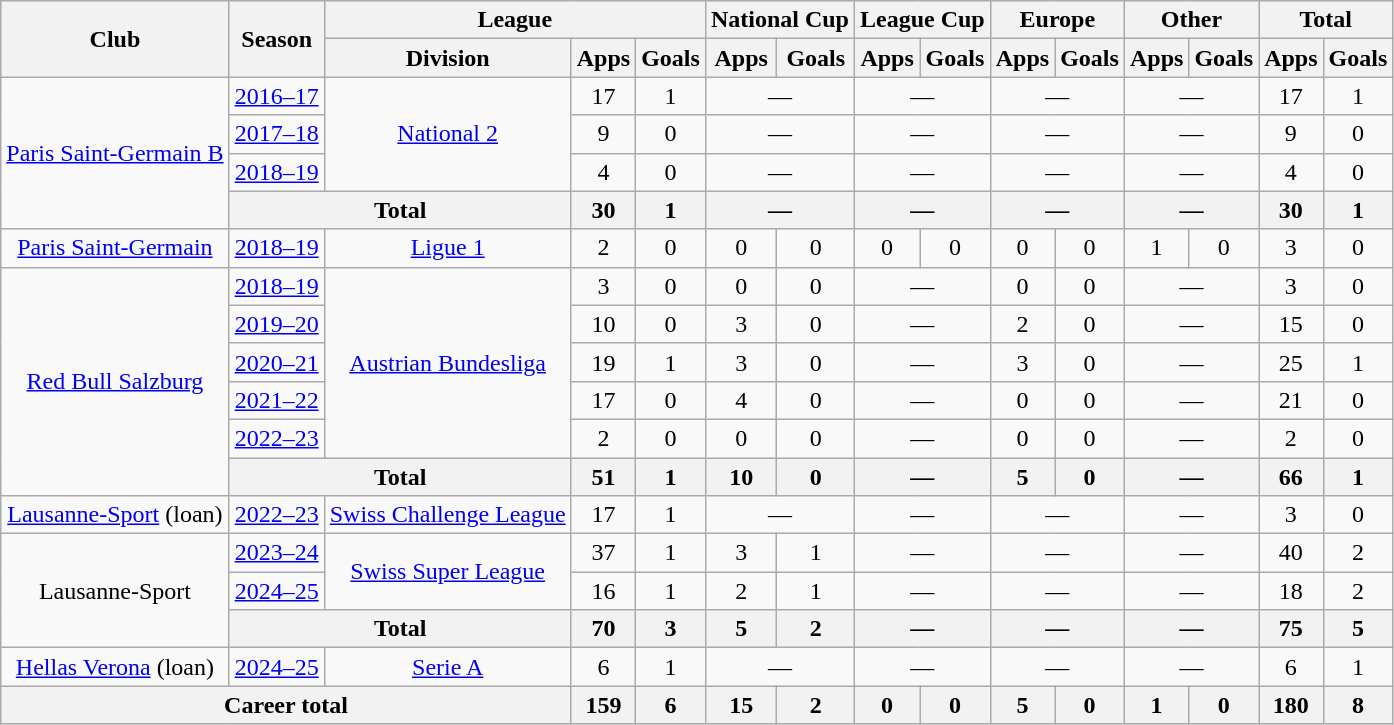<table class="wikitable" style="text-align: center;">
<tr>
<th rowspan="2">Club</th>
<th rowspan="2">Season</th>
<th colspan="3">League</th>
<th colspan="2">National Cup</th>
<th colspan="2">League Cup</th>
<th colspan="2">Europe</th>
<th colspan="2">Other</th>
<th colspan="2">Total</th>
</tr>
<tr>
<th>Division</th>
<th>Apps</th>
<th>Goals</th>
<th>Apps</th>
<th>Goals</th>
<th>Apps</th>
<th>Goals</th>
<th>Apps</th>
<th>Goals</th>
<th>Apps</th>
<th>Goals</th>
<th>Apps</th>
<th>Goals</th>
</tr>
<tr>
<td rowspan="4"><a href='#'>Paris Saint-Germain B</a></td>
<td><a href='#'>2016–17</a></td>
<td rowspan="3"><a href='#'>National 2</a></td>
<td>17</td>
<td>1</td>
<td colspan="2">—</td>
<td colspan="2">—</td>
<td colspan="2">—</td>
<td colspan="2">—</td>
<td>17</td>
<td>1</td>
</tr>
<tr>
<td><a href='#'>2017–18</a></td>
<td>9</td>
<td>0</td>
<td colspan="2">—</td>
<td colspan="2">—</td>
<td colspan="2">—</td>
<td colspan="2">—</td>
<td>9</td>
<td>0</td>
</tr>
<tr>
<td><a href='#'>2018–19</a></td>
<td>4</td>
<td>0</td>
<td colspan="2">—</td>
<td colspan="2">—</td>
<td colspan="2">—</td>
<td colspan="2">—</td>
<td>4</td>
<td>0</td>
</tr>
<tr>
<th colspan="2">Total</th>
<th>30</th>
<th>1</th>
<th colspan="2">—</th>
<th colspan="2">—</th>
<th colspan="2">—</th>
<th colspan="2">—</th>
<th>30</th>
<th>1</th>
</tr>
<tr>
<td><a href='#'>Paris Saint-Germain</a></td>
<td><a href='#'>2018–19</a></td>
<td><a href='#'>Ligue 1</a></td>
<td>2</td>
<td>0</td>
<td>0</td>
<td>0</td>
<td>0</td>
<td>0</td>
<td>0</td>
<td>0</td>
<td>1</td>
<td>0</td>
<td>3</td>
<td>0</td>
</tr>
<tr>
<td rowspan="6"><a href='#'>Red Bull Salzburg</a></td>
<td><a href='#'>2018–19</a></td>
<td rowspan="5"><a href='#'>Austrian Bundesliga</a></td>
<td>3</td>
<td>0</td>
<td>0</td>
<td>0</td>
<td colspan="2">—</td>
<td>0</td>
<td>0</td>
<td colspan="2">—</td>
<td>3</td>
<td>0</td>
</tr>
<tr>
<td><a href='#'>2019–20</a></td>
<td>10</td>
<td>0</td>
<td>3</td>
<td>0</td>
<td colspan="2">—</td>
<td>2</td>
<td>0</td>
<td colspan="2">—</td>
<td>15</td>
<td>0</td>
</tr>
<tr>
<td><a href='#'>2020–21</a></td>
<td>19</td>
<td>1</td>
<td>3</td>
<td>0</td>
<td colspan="2">—</td>
<td>3</td>
<td>0</td>
<td colspan="2">—</td>
<td>25</td>
<td>1</td>
</tr>
<tr>
<td><a href='#'>2021–22</a></td>
<td>17</td>
<td>0</td>
<td>4</td>
<td>0</td>
<td colspan="2">—</td>
<td>0</td>
<td>0</td>
<td colspan="2">—</td>
<td>21</td>
<td>0</td>
</tr>
<tr>
<td><a href='#'>2022–23</a></td>
<td>2</td>
<td>0</td>
<td>0</td>
<td>0</td>
<td colspan="2">—</td>
<td>0</td>
<td>0</td>
<td colspan="2">—</td>
<td>2</td>
<td>0</td>
</tr>
<tr>
<th colspan="2">Total</th>
<th>51</th>
<th>1</th>
<th>10</th>
<th>0</th>
<th colspan="2">—</th>
<th>5</th>
<th>0</th>
<th colspan="2">—</th>
<th>66</th>
<th>1</th>
</tr>
<tr>
<td rowspan="1"><a href='#'>Lausanne-Sport</a> (loan)</td>
<td><a href='#'>2022–23</a></td>
<td rowspan="1"><a href='#'>Swiss Challenge League</a></td>
<td>17</td>
<td>1</td>
<td colspan="2">—</td>
<td colspan="2">—</td>
<td colspan="2">—</td>
<td colspan="2">—</td>
<td>3</td>
<td>0</td>
</tr>
<tr>
<td rowspan="3">Lausanne-Sport</td>
<td><a href='#'>2023–24</a></td>
<td rowspan="2"><a href='#'>Swiss Super League</a></td>
<td>37</td>
<td>1</td>
<td>3</td>
<td>1</td>
<td colspan="2">—</td>
<td colspan="2">—</td>
<td colspan="2">—</td>
<td>40</td>
<td>2</td>
</tr>
<tr>
<td><a href='#'>2024–25</a></td>
<td>16</td>
<td>1</td>
<td>2</td>
<td>1</td>
<td colspan="2">—</td>
<td colspan="2">—</td>
<td colspan="2">—</td>
<td>18</td>
<td>2</td>
</tr>
<tr>
<th colspan="2">Total</th>
<th>70</th>
<th>3</th>
<th>5</th>
<th>2</th>
<th colspan="2">—</th>
<th colspan="2">—</th>
<th colspan="2">—</th>
<th>75</th>
<th>5</th>
</tr>
<tr>
<td rowspan="1"><a href='#'>Hellas Verona</a> (loan)</td>
<td><a href='#'>2024–25</a></td>
<td rowspan="1"><a href='#'>Serie A</a></td>
<td>6</td>
<td>1</td>
<td colspan="2">—</td>
<td colspan="2">—</td>
<td colspan="2">—</td>
<td colspan="2">—</td>
<td>6</td>
<td>1</td>
</tr>
<tr>
<th colspan="3">Career total</th>
<th>159</th>
<th>6</th>
<th>15</th>
<th>2</th>
<th>0</th>
<th>0</th>
<th>5</th>
<th>0</th>
<th>1</th>
<th>0</th>
<th>180</th>
<th>8</th>
</tr>
</table>
